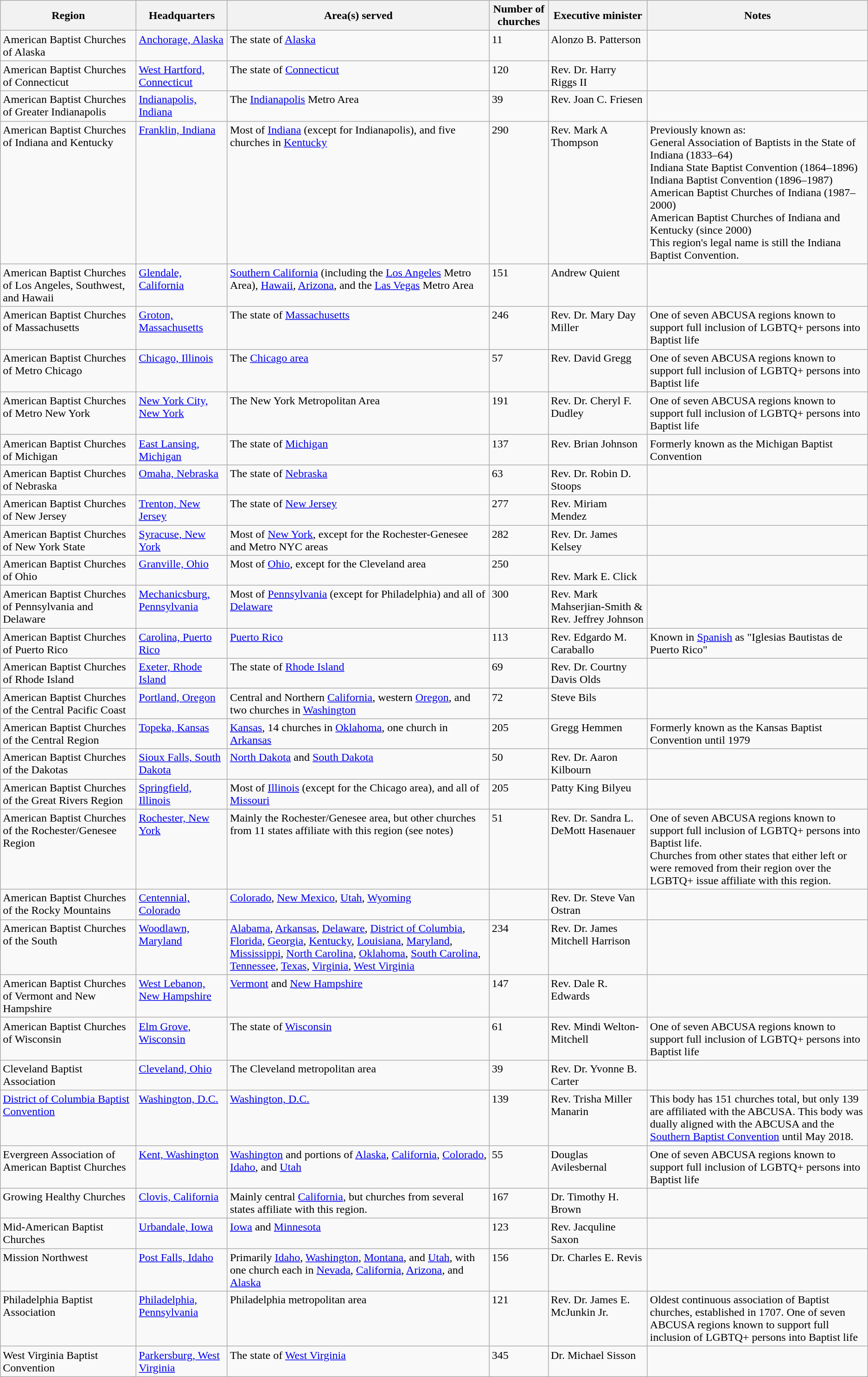<table class="wikitable">
<tr>
<th>Region</th>
<th>Headquarters</th>
<th>Area(s) served</th>
<th>Number of churches</th>
<th>Executive minister</th>
<th>Notes</th>
</tr>
<tr style="vertical-align: top; text-align: left;">
<td>American Baptist Churches of Alaska</td>
<td><a href='#'>Anchorage, Alaska</a></td>
<td>The state of <a href='#'>Alaska</a></td>
<td>11</td>
<td>Alonzo B. Patterson</td>
<td></td>
</tr>
<tr style="vertical-align: top; text-align: left;">
<td>American Baptist Churches of Connecticut</td>
<td><a href='#'>West Hartford, Connecticut</a></td>
<td>The state of <a href='#'>Connecticut</a></td>
<td>120</td>
<td>Rev. Dr. Harry Riggs II</td>
<td></td>
</tr>
<tr style="vertical-align: top; text-align: left;">
<td>American Baptist Churches of Greater Indianapolis</td>
<td><a href='#'>Indianapolis, Indiana</a></td>
<td>The <a href='#'>Indianapolis</a> Metro Area</td>
<td>39</td>
<td>Rev. Joan C. Friesen</td>
<td></td>
</tr>
<tr style="vertical-align: top; text-align: left;">
<td>American Baptist Churches of Indiana and Kentucky</td>
<td><a href='#'>Franklin, Indiana</a></td>
<td>Most of <a href='#'>Indiana</a> (except for Indianapolis), and five churches in <a href='#'>Kentucky</a></td>
<td>290</td>
<td>Rev. Mark A Thompson</td>
<td>Previously known as:<br>General Association of Baptists in the State of Indiana (1833–64)<br>Indiana State Baptist Convention (1864–1896)<br>Indiana Baptist Convention (1896–1987)<br>American Baptist Churches of Indiana (1987–2000)<br>American Baptist Churches of Indiana and Kentucky (since 2000)<br>This region's legal name is still the Indiana Baptist Convention.</td>
</tr>
<tr style="vertical-align: top; text-align: left;">
<td>American Baptist Churches of Los Angeles, Southwest, and Hawaii</td>
<td><a href='#'>Glendale, California</a></td>
<td><a href='#'>Southern California</a> (including the <a href='#'>Los Angeles</a> Metro Area), <a href='#'>Hawaii</a>, <a href='#'>Arizona</a>, and the <a href='#'>Las Vegas</a> Metro Area</td>
<td>151</td>
<td>Andrew Quient</td>
<td></td>
</tr>
<tr style="vertical-align: top; text-align: left;">
<td>American Baptist Churches of Massachusetts</td>
<td><a href='#'>Groton, Massachusetts</a></td>
<td>The state of <a href='#'>Massachusetts</a></td>
<td>246</td>
<td>Rev. Dr. Mary Day Miller</td>
<td>One of seven ABCUSA regions known to support full inclusion of LGBTQ+ persons into Baptist life</td>
</tr>
<tr style="vertical-align: top; text-align: left;">
<td>American Baptist Churches of Metro Chicago</td>
<td><a href='#'>Chicago, Illinois</a></td>
<td>The <a href='#'>Chicago area</a></td>
<td>57</td>
<td>Rev. David Gregg</td>
<td>One of seven ABCUSA regions known to support full inclusion of LGBTQ+ persons into Baptist life</td>
</tr>
<tr style="vertical-align: top; text-align: left;">
<td>American Baptist Churches of Metro New York</td>
<td><a href='#'>New York City, New York</a></td>
<td>The New York Metropolitan Area</td>
<td>191</td>
<td>Rev. Dr. Cheryl F. Dudley</td>
<td>One of seven ABCUSA regions known to support full inclusion of LGBTQ+ persons into Baptist life</td>
</tr>
<tr style="vertical-align: top; text-align: left;">
<td>American Baptist Churches of Michigan</td>
<td><a href='#'>East Lansing, Michigan</a></td>
<td>The state of <a href='#'>Michigan</a></td>
<td>137</td>
<td>Rev. Brian Johnson</td>
<td>Formerly known as the Michigan Baptist Convention</td>
</tr>
<tr style="vertical-align: top; text-align: left;">
<td>American Baptist Churches of Nebraska</td>
<td><a href='#'>Omaha, Nebraska</a></td>
<td>The state of <a href='#'>Nebraska</a></td>
<td>63</td>
<td>Rev. Dr. Robin D. Stoops</td>
<td></td>
</tr>
<tr style="vertical-align: top; text-align: left;">
<td>American Baptist Churches of New Jersey</td>
<td><a href='#'>Trenton, New Jersey</a></td>
<td>The state of <a href='#'>New Jersey</a></td>
<td>277</td>
<td>Rev. Miriam Mendez</td>
<td></td>
</tr>
<tr style="vertical-align: top; text-align: left;">
<td>American Baptist Churches of New York State</td>
<td><a href='#'>Syracuse, New York</a></td>
<td>Most of <a href='#'>New York</a>, except for the Rochester-Genesee and Metro NYC areas</td>
<td>282</td>
<td>Rev. Dr. James Kelsey</td>
<td></td>
</tr>
<tr style="vertical-align: top; text-align: left;">
<td>American Baptist Churches of Ohio</td>
<td><a href='#'>Granville, Ohio</a></td>
<td>Most of <a href='#'>Ohio</a>, except for the Cleveland area</td>
<td>250</td>
<td><br>Rev. Mark E. Click</td>
<td></td>
</tr>
<tr style="vertical-align: top; text-align: left;">
<td>American Baptist Churches of Pennsylvania and Delaware</td>
<td><a href='#'>Mechanicsburg, Pennsylvania</a></td>
<td>Most of <a href='#'>Pennsylvania</a> (except for Philadelphia) and all of <a href='#'>Delaware</a></td>
<td>300</td>
<td>Rev. Mark Mahserjian-Smith & Rev. Jeffrey Johnson</td>
<td></td>
</tr>
<tr style="vertical-align: top; text-align: left;">
<td>American Baptist Churches of Puerto Rico</td>
<td><a href='#'>Carolina, Puerto Rico</a></td>
<td><a href='#'>Puerto Rico</a></td>
<td>113</td>
<td>Rev. Edgardo M. Caraballo</td>
<td>Known in <a href='#'>Spanish</a> as "Iglesias Bautistas de Puerto Rico"</td>
</tr>
<tr style="vertical-align: top; text-align: left;">
<td>American Baptist Churches of Rhode Island</td>
<td><a href='#'>Exeter, Rhode Island</a></td>
<td>The state of <a href='#'>Rhode Island</a></td>
<td>69</td>
<td>Rev. Dr. Courtny Davis Olds</td>
<td></td>
</tr>
<tr style="vertical-align: top; text-align: left;">
<td>American Baptist Churches of the Central Pacific Coast</td>
<td><a href='#'>Portland, Oregon</a></td>
<td>Central and Northern <a href='#'>California</a>, western <a href='#'>Oregon</a>, and two churches in <a href='#'>Washington</a></td>
<td>72</td>
<td>Steve Bils</td>
<td></td>
</tr>
<tr style="vertical-align: top; text-align: left;">
<td>American Baptist Churches of the Central Region</td>
<td><a href='#'>Topeka, Kansas</a></td>
<td><a href='#'>Kansas</a>, 14 churches in <a href='#'>Oklahoma</a>, one church in <a href='#'>Arkansas</a></td>
<td>205</td>
<td>Gregg Hemmen</td>
<td>Formerly known as the Kansas Baptist Convention until 1979</td>
</tr>
<tr style="vertical-align: top; text-align: left;">
<td>American Baptist Churches of the Dakotas</td>
<td><a href='#'>Sioux Falls, South Dakota</a></td>
<td><a href='#'>North Dakota</a> and <a href='#'>South Dakota</a></td>
<td>50</td>
<td>Rev. Dr. Aaron Kilbourn</td>
<td></td>
</tr>
<tr style="vertical-align: top; text-align: left;">
<td>American Baptist Churches of the Great Rivers Region</td>
<td><a href='#'>Springfield, Illinois</a></td>
<td>Most of <a href='#'>Illinois</a> (except for the Chicago area), and all of <a href='#'>Missouri</a></td>
<td>205</td>
<td>Patty King Bilyeu</td>
<td></td>
</tr>
<tr style="vertical-align: top; text-align: left;">
<td>American Baptist Churches of the Rochester/Genesee Region</td>
<td><a href='#'>Rochester, New York</a></td>
<td>Mainly the Rochester/Genesee area, but other churches from 11 states affiliate with this region (see notes)</td>
<td>51</td>
<td>Rev. Dr. Sandra L. DeMott Hasenauer</td>
<td>One of seven ABCUSA regions known to support full inclusion of LGBTQ+ persons into Baptist life.<br>Churches from other states that either left or were removed from their region over the LGBTQ+ issue affiliate with this region.</td>
</tr>
<tr style="vertical-align: top; text-align: left;">
<td>American Baptist Churches of the Rocky Mountains</td>
<td><a href='#'>Centennial, Colorado</a></td>
<td><a href='#'>Colorado</a>, <a href='#'>New Mexico</a>, <a href='#'>Utah</a>, <a href='#'>Wyoming</a></td>
<td></td>
<td>Rev. Dr. Steve Van Ostran</td>
<td></td>
</tr>
<tr style="vertical-align: top; text-align: left;">
<td>American Baptist Churches of the South</td>
<td><a href='#'>Woodlawn, Maryland</a></td>
<td><a href='#'>Alabama</a>, <a href='#'>Arkansas</a>, <a href='#'>Delaware</a>, <a href='#'>District of Columbia</a>, <a href='#'>Florida</a>, <a href='#'>Georgia</a>, <a href='#'>Kentucky</a>, <a href='#'>Louisiana</a>, <a href='#'>Maryland</a>, <a href='#'>Mississippi</a>, <a href='#'>North Carolina</a>, <a href='#'>Oklahoma</a>, <a href='#'>South Carolina</a>, <a href='#'>Tennessee</a>, <a href='#'>Texas</a>, <a href='#'>Virginia</a>, <a href='#'>West Virginia</a></td>
<td>234</td>
<td>Rev. Dr. James Mitchell Harrison</td>
<td></td>
</tr>
<tr style="vertical-align: top; text-align: left;">
<td>American Baptist Churches of Vermont and New Hampshire</td>
<td><a href='#'>West Lebanon, New Hampshire</a></td>
<td><a href='#'>Vermont</a> and <a href='#'>New Hampshire</a></td>
<td>147</td>
<td>Rev. Dale R. Edwards</td>
<td></td>
</tr>
<tr style="vertical-align: top; text-align: left;">
<td>American Baptist Churches of Wisconsin</td>
<td><a href='#'>Elm Grove, Wisconsin</a></td>
<td>The state of <a href='#'>Wisconsin</a></td>
<td>61</td>
<td>Rev. Mindi Welton-Mitchell</td>
<td>One of seven ABCUSA regions known to support full inclusion of LGBTQ+ persons into Baptist life</td>
</tr>
<tr style="vertical-align: top; text-align: left;">
<td>Cleveland Baptist Association</td>
<td><a href='#'>Cleveland, Ohio</a></td>
<td>The Cleveland metropolitan area</td>
<td>39</td>
<td>Rev. Dr. Yvonne B. Carter</td>
<td></td>
</tr>
<tr style="vertical-align: top; text-align: left;">
<td><a href='#'>District of Columbia Baptist Convention</a></td>
<td><a href='#'>Washington, D.C.</a></td>
<td><a href='#'>Washington, D.C.</a></td>
<td>139</td>
<td>Rev. Trisha Miller Manarin</td>
<td>This body has 151 churches total, but only 139 are affiliated with the ABCUSA. This body was dually aligned with the ABCUSA and the <a href='#'>Southern Baptist Convention</a> until May 2018.</td>
</tr>
<tr style="vertical-align: top; text-align: left;">
<td>Evergreen Association of American Baptist Churches</td>
<td><a href='#'>Kent, Washington</a></td>
<td><a href='#'>Washington</a> and portions of <a href='#'>Alaska</a>, <a href='#'>California</a>, <a href='#'>Colorado</a>, <a href='#'>Idaho</a>, and <a href='#'>Utah</a></td>
<td>55</td>
<td>Douglas Avilesbernal</td>
<td>One of seven ABCUSA regions known to support full inclusion of LGBTQ+ persons into Baptist life</td>
</tr>
<tr style="vertical-align: top; text-align: left;">
<td>Growing Healthy Churches</td>
<td><a href='#'>Clovis, California</a></td>
<td>Mainly central <a href='#'>California</a>, but churches from several states affiliate with this region.</td>
<td>167</td>
<td>Dr. Timothy H. Brown</td>
<td></td>
</tr>
<tr style="vertical-align: top; text-align: left;">
<td>Mid-American Baptist Churches</td>
<td><a href='#'>Urbandale, Iowa</a></td>
<td><a href='#'>Iowa</a> and <a href='#'>Minnesota</a></td>
<td>123</td>
<td>Rev. Jacquline Saxon</td>
<td></td>
</tr>
<tr style="vertical-align: top; text-align: left;">
<td>Mission Northwest</td>
<td><a href='#'>Post Falls, Idaho</a></td>
<td>Primarily <a href='#'>Idaho</a>, <a href='#'>Washington</a>, <a href='#'>Montana</a>, and <a href='#'>Utah</a>, with one church each in <a href='#'>Nevada</a>, <a href='#'>California</a>, <a href='#'>Arizona</a>, and <a href='#'>Alaska</a></td>
<td>156</td>
<td>Dr. Charles E. Revis</td>
<td></td>
</tr>
<tr style="vertical-align: top; text-align: left;">
<td>Philadelphia Baptist Association</td>
<td><a href='#'>Philadelphia, Pennsylvania</a></td>
<td>Philadelphia metropolitan area</td>
<td>121</td>
<td>Rev. Dr. James E. McJunkin Jr.</td>
<td>Oldest continuous association of Baptist churches, established in 1707. One of seven ABCUSA regions known to support full inclusion of LGBTQ+ persons into Baptist life</td>
</tr>
<tr style="vertical-align: top; text-align: left;">
<td>West Virginia Baptist Convention</td>
<td><a href='#'>Parkersburg, West Virginia</a></td>
<td>The state of <a href='#'>West Virginia</a></td>
<td>345</td>
<td>Dr. Michael Sisson</td>
<td></td>
</tr>
</table>
